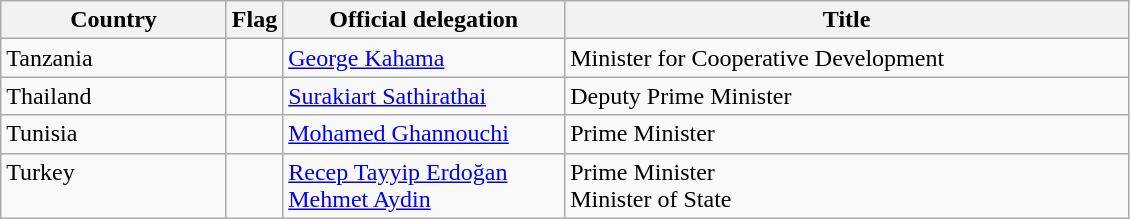<table class="wikitable">
<tr>
<th style="width:20%;">Country</th>
<th>Flag</th>
<th style="width:25%;">Official delegation</th>
<th style="width:50%;">Title</th>
</tr>
<tr valign="top">
<td>Tanzania</td>
<td></td>
<td><a href='#'>George Kahama</a></td>
<td>Minister for Cooperative Development</td>
</tr>
<tr valign="top">
<td>Thailand</td>
<td></td>
<td><a href='#'>Surakiart Sathirathai</a></td>
<td>Deputy Prime Minister</td>
</tr>
<tr valign="top">
<td>Tunisia</td>
<td></td>
<td><a href='#'>Mohamed Ghannouchi</a></td>
<td>Prime Minister</td>
</tr>
<tr valign="top">
<td>Turkey</td>
<td></td>
<td><a href='#'>Recep Tayyip Erdoğan</a><br><a href='#'>Mehmet Aydin</a></td>
<td>Prime Minister<br>Minister of State</td>
</tr>
</table>
